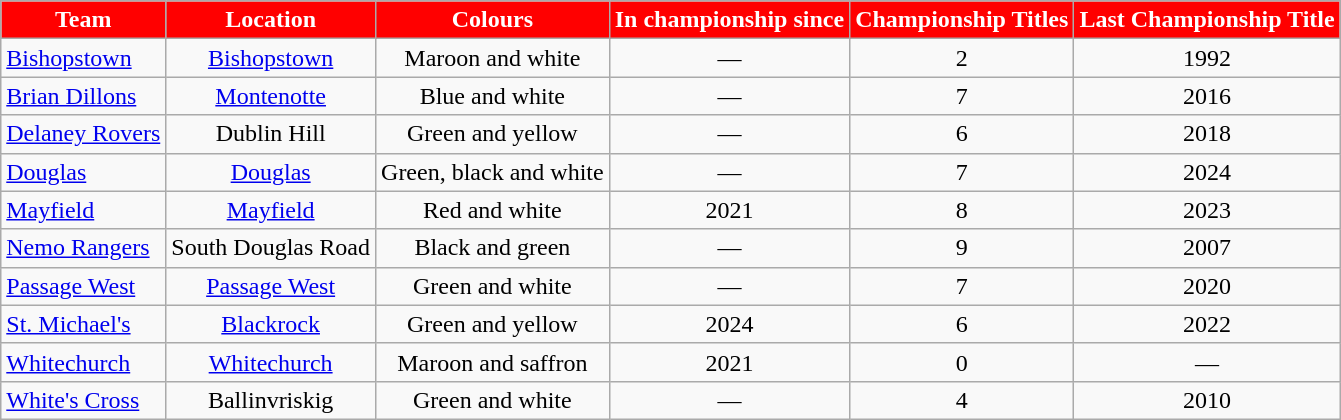<table class="wikitable sortable" style="text-align:center">
<tr>
<th style="background:red;color:white">Team</th>
<th style="background:red;color:white">Location</th>
<th style="background:red;color:white">Colours</th>
<th style="background:red;color:white">In championship since</th>
<th style="background:red;color:white">Championship Titles</th>
<th style="background:red;color:white">Last Championship Title</th>
</tr>
<tr>
<td style="text-align:left"> <a href='#'>Bishopstown</a></td>
<td><a href='#'>Bishopstown</a></td>
<td>Maroon and white</td>
<td>—</td>
<td>2</td>
<td>1992</td>
</tr>
<tr>
<td style="text-align:left"> <a href='#'>Brian Dillons</a></td>
<td><a href='#'>Montenotte</a></td>
<td>Blue and white</td>
<td>—</td>
<td>7</td>
<td>2016</td>
</tr>
<tr>
<td style="text-align:left"> <a href='#'>Delaney Rovers</a></td>
<td>Dublin Hill</td>
<td>Green and yellow</td>
<td>—</td>
<td>6</td>
<td>2018</td>
</tr>
<tr>
<td style="text-align:left"> <a href='#'>Douglas</a></td>
<td><a href='#'>Douglas</a></td>
<td>Green, black and white</td>
<td>—</td>
<td>7</td>
<td>2024</td>
</tr>
<tr>
<td style="text-align:left"> <a href='#'>Mayfield</a></td>
<td><a href='#'>Mayfield</a></td>
<td>Red and white</td>
<td>2021</td>
<td>8</td>
<td>2023</td>
</tr>
<tr>
<td style="text-align:left"> <a href='#'>Nemo Rangers</a></td>
<td>South Douglas Road</td>
<td>Black and green</td>
<td>—</td>
<td>9</td>
<td>2007</td>
</tr>
<tr>
<td style="text-align:left"> <a href='#'>Passage West</a></td>
<td><a href='#'>Passage West</a></td>
<td>Green and white</td>
<td>—</td>
<td>7</td>
<td>2020</td>
</tr>
<tr>
<td style="text-align:left"> <a href='#'>St. Michael's</a></td>
<td><a href='#'>Blackrock</a></td>
<td>Green and yellow</td>
<td>2024</td>
<td>6</td>
<td>2022</td>
</tr>
<tr>
<td style="text-align:left"> <a href='#'>Whitechurch</a></td>
<td><a href='#'>Whitechurch</a></td>
<td>Maroon and saffron</td>
<td>2021</td>
<td>0</td>
<td>—</td>
</tr>
<tr>
<td style="text-align:left"> <a href='#'>White's Cross</a></td>
<td>Ballinvriskig</td>
<td>Green and white</td>
<td>—</td>
<td>4</td>
<td>2010</td>
</tr>
</table>
